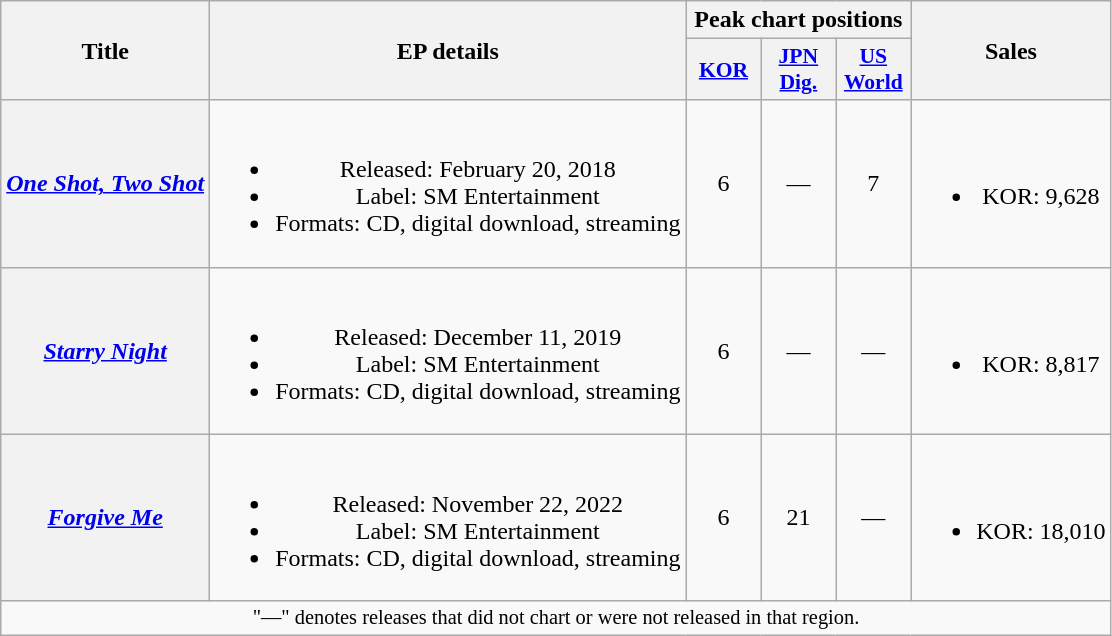<table class="wikitable plainrowheaders" style="text-align:center;">
<tr>
<th rowspan="2">Title</th>
<th rowspan="2">EP details</th>
<th colspan="3">Peak chart positions</th>
<th rowspan="2">Sales</th>
</tr>
<tr>
<th style="width:3em;font-size:90%"><a href='#'>KOR</a> <br></th>
<th style="width:3em;font-size:90%"><a href='#'>JPN<br>Dig.</a><br></th>
<th style="width:3em;font-size:90%"><a href='#'>US World</a><br></th>
</tr>
<tr>
<th scope="row"><em><a href='#'>One Shot, Two Shot</a></em></th>
<td><br><ul><li>Released: February 20, 2018</li><li>Label: SM Entertainment</li><li>Formats: CD, digital download, streaming</li></ul></td>
<td>6</td>
<td>—</td>
<td>7</td>
<td><br><ul><li>KOR: 9,628</li></ul></td>
</tr>
<tr>
<th scope="row"><em><a href='#'>Starry Night</a></em></th>
<td><br><ul><li>Released: December 11, 2019</li><li>Label: SM Entertainment</li><li>Formats: CD, digital download, streaming</li></ul></td>
<td>6</td>
<td>—</td>
<td>—</td>
<td><br><ul><li>KOR: 8,817</li></ul></td>
</tr>
<tr>
<th scope="row"><em><a href='#'>Forgive Me</a></em></th>
<td><br><ul><li>Released: November 22, 2022</li><li>Label: SM Entertainment</li><li>Formats: CD, digital download, streaming</li></ul></td>
<td>6</td>
<td>21</td>
<td>—</td>
<td><br><ul><li>KOR: 18,010</li></ul></td>
</tr>
<tr>
<td colspan="9" style="font-size:85%">"—" denotes releases that did not chart or were not released in that region.</td>
</tr>
</table>
